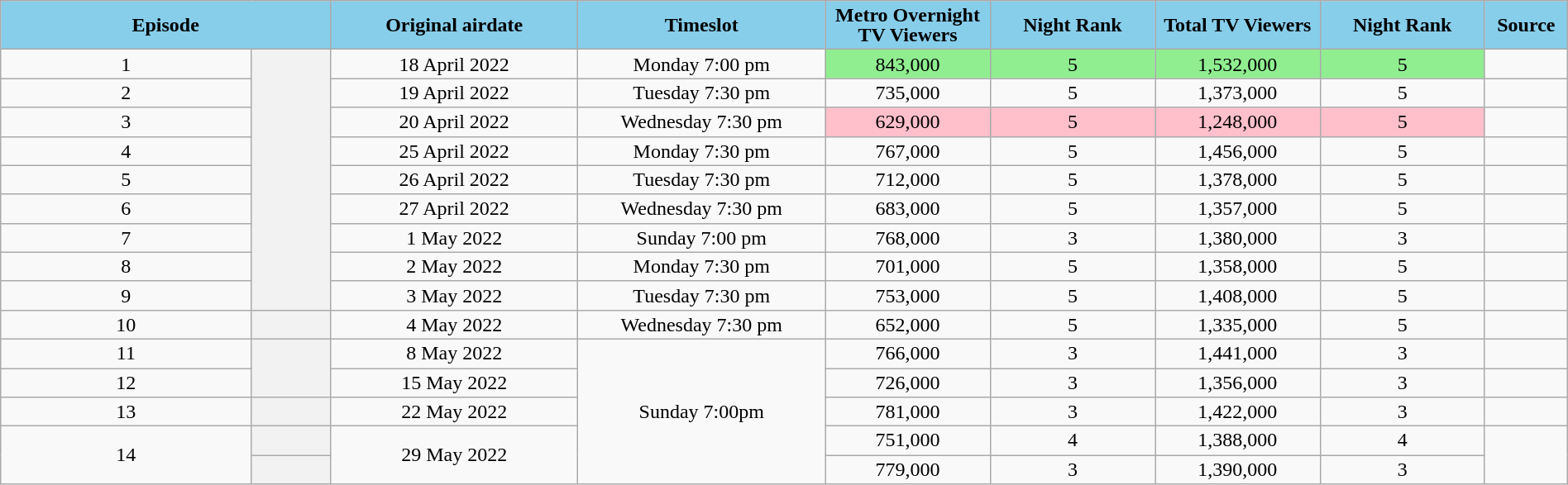<table class="wikitable plainrowheaders" style="text-align:center; line-height:16px; width:100%">
<tr>
<th scope="col" style="background:#87ceeb; width:20%" colspan="2">Episode</th>
<th scope="col" style="background:#87ceeb; width:15%">Original airdate</th>
<th scope="col" style="background:#87ceeb; width:15%">Timeslot</th>
<th scope="col" style="background:#87ceeb; width:10%">Metro Overnight TV Viewers</th>
<th scope="col" style="background:#87ceeb; width:10%">Night Rank</th>
<th scope="col" style="background:#87ceeb; width:10%">Total TV Viewers</th>
<th scope="col" style="background:#87ceeb; width:10%">Night Rank</th>
<th scope="col" style="background:#87ceeb; width:05%">Source</th>
</tr>
<tr>
<td>1</td>
<th scope="row" rowspan="9"></th>
<td>18 April 2022</td>
<td>Monday 7:00 pm</td>
<td bgcolor="lightgreen">843,000</td>
<td bgcolor="lightgreen">5</td>
<td bgcolor="lightgreen">1,532,000</td>
<td bgcolor="lightgreen">5</td>
<td></td>
</tr>
<tr>
<td>2</td>
<td>19 April 2022</td>
<td>Tuesday 7:30 pm</td>
<td>735,000</td>
<td>5</td>
<td>1,373,000</td>
<td>5</td>
<td></td>
</tr>
<tr>
<td>3</td>
<td>20 April 2022</td>
<td>Wednesday 7:30 pm</td>
<td bgcolor="#FFC0CB">629,000</td>
<td bgcolor="#FFC0CB">5</td>
<td bgcolor="#FFC0CB">1,248,000</td>
<td bgcolor="#FFC0CB">5</td>
<td></td>
</tr>
<tr>
<td>4</td>
<td>25 April 2022</td>
<td>Monday 7:30 pm</td>
<td>767,000</td>
<td>5</td>
<td>1,456,000</td>
<td>5</td>
<td></td>
</tr>
<tr>
<td>5</td>
<td>26 April 2022</td>
<td>Tuesday 7:30 pm</td>
<td>712,000</td>
<td>5</td>
<td>1,378,000</td>
<td>5</td>
<td></td>
</tr>
<tr>
<td>6</td>
<td>27 April 2022</td>
<td>Wednesday 7:30 pm</td>
<td>683,000</td>
<td>5</td>
<td>1,357,000</td>
<td>5</td>
<td></td>
</tr>
<tr>
<td>7</td>
<td>1 May 2022</td>
<td>Sunday 7:00 pm</td>
<td>768,000</td>
<td>3</td>
<td>1,380,000</td>
<td>3</td>
<td></td>
</tr>
<tr>
<td>8</td>
<td>2 May 2022</td>
<td>Monday 7:30 pm</td>
<td>701,000</td>
<td>5</td>
<td>1,358,000</td>
<td>5</td>
<td></td>
</tr>
<tr>
<td>9</td>
<td>3 May 2022</td>
<td>Tuesday 7:30 pm</td>
<td>753,000</td>
<td>5</td>
<td>1,408,000</td>
<td>5</td>
<td></td>
</tr>
<tr>
<td>10</td>
<th scope="row"></th>
<td>4 May 2022</td>
<td>Wednesday 7:30 pm</td>
<td>652,000</td>
<td>5</td>
<td>1,335,000</td>
<td>5</td>
<td></td>
</tr>
<tr>
<td>11</td>
<th scope="row" rowspan="2"></th>
<td>8 May 2022</td>
<td rowspan="5">Sunday 7:00pm</td>
<td>766,000</td>
<td>3</td>
<td>1,441,000</td>
<td>3</td>
<td></td>
</tr>
<tr>
<td>12</td>
<td>15 May 2022</td>
<td>726,000</td>
<td>3</td>
<td>1,356,000</td>
<td>3</td>
<td></td>
</tr>
<tr>
<td>13</td>
<th scope="row"></th>
<td>22 May 2022</td>
<td>781,000</td>
<td>3</td>
<td>1,422,000</td>
<td>3</td>
<td></td>
</tr>
<tr>
<td rowspan="2">14</td>
<th scope="row"></th>
<td rowspan="2">29 May 2022</td>
<td>751,000</td>
<td>4</td>
<td>1,388,000</td>
<td>4</td>
<td rowspan="2"></td>
</tr>
<tr>
<th scope="row"></th>
<td>779,000</td>
<td>3</td>
<td>1,390,000</td>
<td>3</td>
</tr>
</table>
